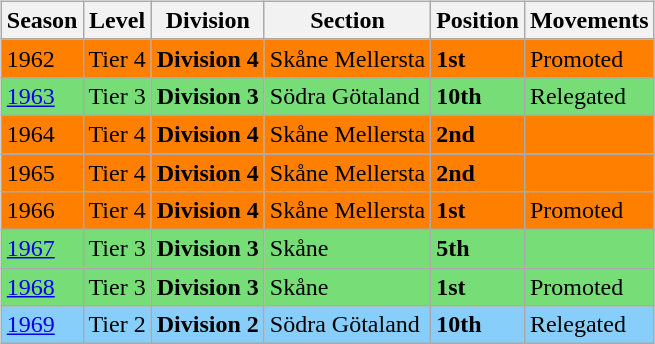<table>
<tr>
<td valign="top" width=0%><br><table class="wikitable">
<tr style="background:#f0f6fa;">
<th><strong>Season</strong></th>
<th><strong>Level</strong></th>
<th><strong>Division</strong></th>
<th><strong>Section</strong></th>
<th><strong>Position</strong></th>
<th><strong>Movements</strong></th>
</tr>
<tr>
<td style="background:#FF7F00;">1962</td>
<td style="background:#FF7F00;">Tier 4</td>
<td style="background:#FF7F00;"><strong>Division 4</strong></td>
<td style="background:#FF7F00;">Skåne Mellersta</td>
<td style="background:#FF7F00;"><strong>1st</strong></td>
<td style="background:#FF7F00;">Promoted</td>
</tr>
<tr>
<td style="background:#77DD77;"><a href='#'>1963</a></td>
<td style="background:#77DD77;">Tier 3</td>
<td style="background:#77DD77;"><strong>Division 3</strong></td>
<td style="background:#77DD77;">Södra Götaland</td>
<td style="background:#77DD77;"><strong>10th</strong></td>
<td style="background:#77DD77;">Relegated</td>
</tr>
<tr>
<td style="background:#FF7F00;">1964</td>
<td style="background:#FF7F00;">Tier 4</td>
<td style="background:#FF7F00;"><strong>Division 4</strong></td>
<td style="background:#FF7F00;">Skåne Mellersta</td>
<td style="background:#FF7F00;"><strong>2nd</strong></td>
<td style="background:#FF7F00;"></td>
</tr>
<tr>
<td style="background:#FF7F00;">1965</td>
<td style="background:#FF7F00;">Tier 4</td>
<td style="background:#FF7F00;"><strong>Division 4</strong></td>
<td style="background:#FF7F00;">Skåne Mellersta</td>
<td style="background:#FF7F00;"><strong>2nd</strong></td>
<td style="background:#FF7F00;"></td>
</tr>
<tr>
<td style="background:#FF7F00;">1966</td>
<td style="background:#FF7F00;">Tier 4</td>
<td style="background:#FF7F00;"><strong>Division 4</strong></td>
<td style="background:#FF7F00;">Skåne Mellersta</td>
<td style="background:#FF7F00;"><strong>1st</strong></td>
<td style="background:#FF7F00;">Promoted</td>
</tr>
<tr>
<td style="background:#77DD77;"><a href='#'>1967</a></td>
<td style="background:#77DD77;">Tier 3</td>
<td style="background:#77DD77;"><strong>Division 3</strong></td>
<td style="background:#77DD77;">Skåne</td>
<td style="background:#77DD77;"><strong>5th</strong></td>
<td style="background:#77DD77;"></td>
</tr>
<tr>
<td style="background:#77DD77;"><a href='#'>1968</a></td>
<td style="background:#77DD77;">Tier 3</td>
<td style="background:#77DD77;"><strong>Division 3</strong></td>
<td style="background:#77DD77;">Skåne</td>
<td style="background:#77DD77;"><strong>1st</strong></td>
<td style="background:#77DD77;">Promoted</td>
</tr>
<tr>
<td style="background:#87CEFA;"><a href='#'>1969</a></td>
<td style="background:#87CEFA;">Tier 2</td>
<td style="background:#87CEFA;"><strong>Division 2</strong></td>
<td style="background:#87CEFA;">Södra Götaland</td>
<td style="background:#87CEFA;"><strong>10th</strong></td>
<td style="background:#87CEFA;">Relegated</td>
</tr>
</table>

</td>
</tr>
</table>
